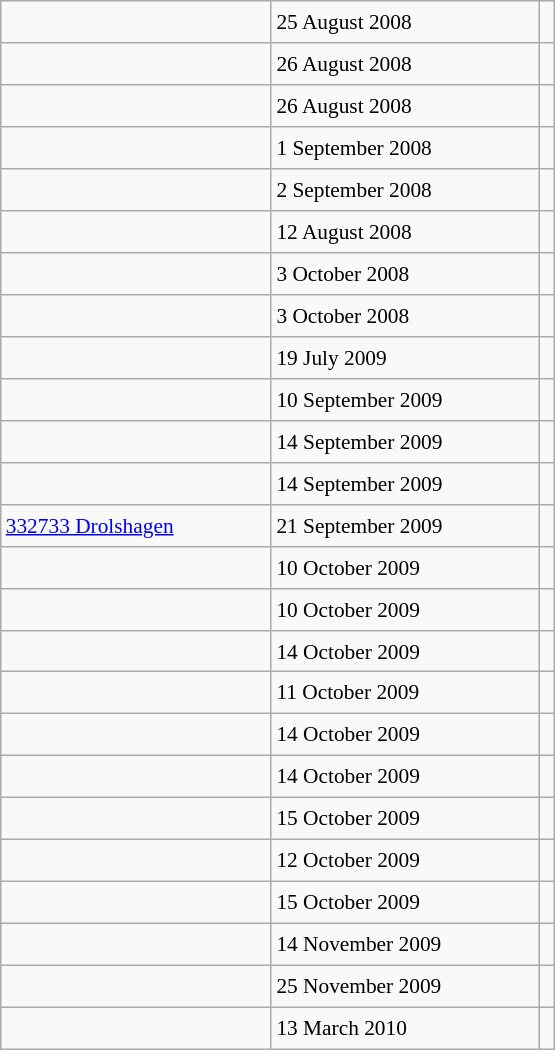<table class="wikitable" style="font-size: 89%; float: left; width: 26em; margin-right: 1em; height: 700px">
<tr>
<td></td>
<td>25 August 2008</td>
<td></td>
</tr>
<tr>
<td></td>
<td>26 August 2008</td>
<td></td>
</tr>
<tr>
<td></td>
<td>26 August 2008</td>
<td></td>
</tr>
<tr>
<td></td>
<td>1 September 2008</td>
<td></td>
</tr>
<tr>
<td></td>
<td>2 September 2008</td>
<td></td>
</tr>
<tr>
<td></td>
<td>12 August 2008</td>
<td></td>
</tr>
<tr>
<td></td>
<td>3 October 2008</td>
<td></td>
</tr>
<tr>
<td></td>
<td>3 October 2008</td>
<td></td>
</tr>
<tr>
<td></td>
<td>19 July 2009</td>
<td></td>
</tr>
<tr>
<td></td>
<td>10 September 2009</td>
<td></td>
</tr>
<tr>
<td></td>
<td>14 September 2009</td>
<td></td>
</tr>
<tr>
<td></td>
<td>14 September 2009</td>
<td></td>
</tr>
<tr>
<td><a href='#'>332733 Drolshagen</a></td>
<td>21 September 2009</td>
<td></td>
</tr>
<tr>
<td></td>
<td>10 October 2009</td>
<td></td>
</tr>
<tr>
<td></td>
<td>10 October 2009</td>
<td></td>
</tr>
<tr>
<td></td>
<td>14 October 2009</td>
<td></td>
</tr>
<tr>
<td></td>
<td>11 October 2009</td>
<td></td>
</tr>
<tr>
<td></td>
<td>14 October 2009</td>
<td></td>
</tr>
<tr>
<td></td>
<td>14 October 2009</td>
<td></td>
</tr>
<tr>
<td></td>
<td>15 October 2009</td>
<td></td>
</tr>
<tr>
<td></td>
<td>12 October 2009</td>
<td></td>
</tr>
<tr>
<td></td>
<td>15 October 2009</td>
<td></td>
</tr>
<tr>
<td></td>
<td>14 November 2009</td>
<td></td>
</tr>
<tr>
<td></td>
<td>25 November 2009</td>
<td></td>
</tr>
<tr>
<td></td>
<td>13 March 2010</td>
<td></td>
</tr>
</table>
